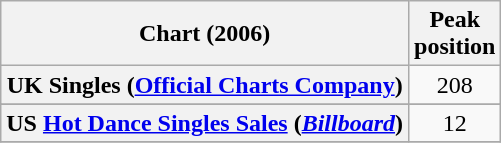<table class="wikitable sortable plainrowheaders" style="text-align:center">
<tr>
<th scope="col">Chart (2006)</th>
<th scope="col">Peak<br>position</th>
</tr>
<tr>
<th scope="row">UK Singles (<a href='#'>Official Charts Company</a>)</th>
<td>208</td>
</tr>
<tr>
</tr>
<tr>
</tr>
<tr>
<th scope="row">US <a href='#'>Hot Dance Singles Sales</a> (<em><a href='#'>Billboard</a></em>)</th>
<td>12</td>
</tr>
<tr>
</tr>
</table>
